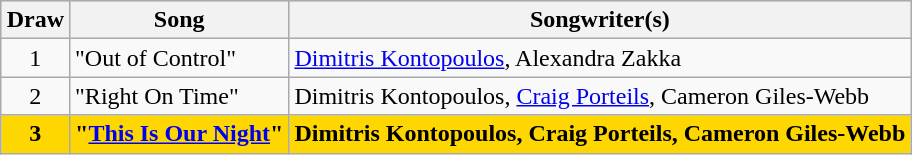<table class="sortable wikitable" style="margin: 1em auto 1em auto; text-align:center">
<tr bgcolor="#CCCCCC">
<th>Draw</th>
<th>Song</th>
<th>Songwriter(s)</th>
</tr>
<tr>
<td>1</td>
<td align="left">"Out of Control"</td>
<td align="left"><a href='#'>Dimitris Kontopoulos</a>, Alexandra Zakka</td>
</tr>
<tr>
<td>2</td>
<td align="left">"Right On Time"</td>
<td align="left">Dimitris Kontopoulos, <a href='#'>Craig Porteils</a>, Cameron Giles-Webb</td>
</tr>
<tr style="font-weight:bold; background:gold;">
<td>3</td>
<td align="left">"<a href='#'>This Is Our Night</a>"</td>
<td align="left">Dimitris Kontopoulos, Craig Porteils, Cameron Giles-Webb</td>
</tr>
</table>
